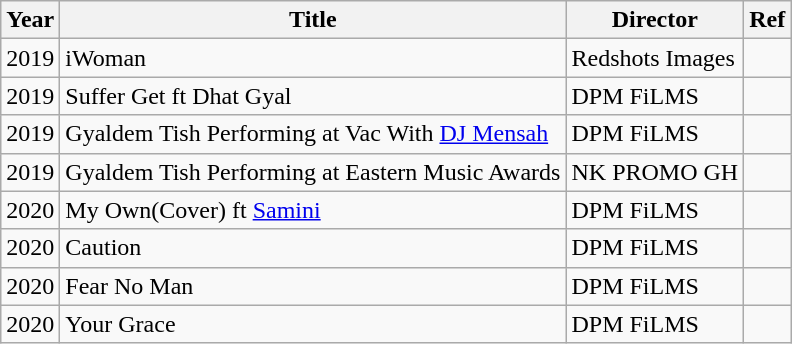<table class="wikitable">
<tr>
<th>Year</th>
<th>Title</th>
<th>Director</th>
<th>Ref</th>
</tr>
<tr>
<td>2019</td>
<td>iWoman</td>
<td>Redshots Images</td>
<td></td>
</tr>
<tr>
<td>2019</td>
<td>Suffer Get ft Dhat Gyal</td>
<td>DPM FiLMS</td>
<td></td>
</tr>
<tr>
<td>2019</td>
<td>Gyaldem Tish Performing at Vac With <a href='#'>DJ Mensah</a></td>
<td>DPM FiLMS</td>
<td></td>
</tr>
<tr>
<td>2019</td>
<td>Gyaldem Tish Performing at Eastern Music Awards</td>
<td>NK PROMO GH</td>
<td></td>
</tr>
<tr>
<td>2020</td>
<td>My Own(Cover) ft <a href='#'>Samini</a></td>
<td>DPM FiLMS</td>
<td></td>
</tr>
<tr>
<td>2020</td>
<td>Caution</td>
<td>DPM FiLMS</td>
<td></td>
</tr>
<tr>
<td>2020</td>
<td>Fear No Man</td>
<td>DPM FiLMS</td>
<td></td>
</tr>
<tr>
<td>2020</td>
<td>Your Grace</td>
<td>DPM FiLMS</td>
<td></td>
</tr>
</table>
